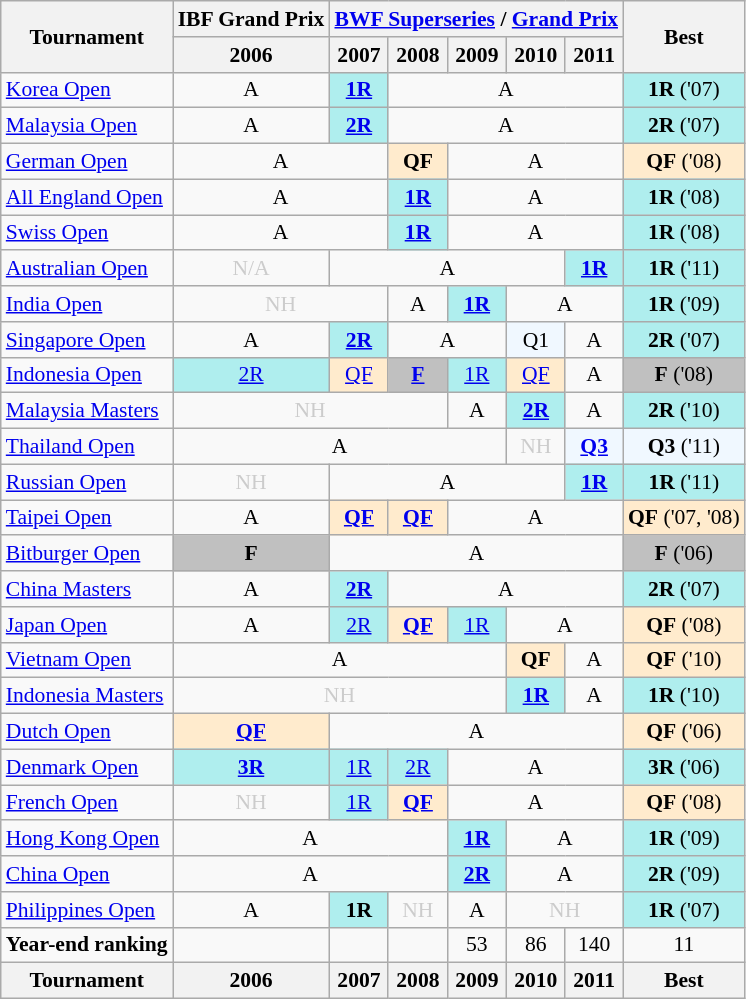<table class="wikitable" style="font-size: 90%; text-align:center">
<tr>
<th rowspan="2">Tournament</th>
<th><strong>IBF Grand Prix</strong></th>
<th colspan="5"><strong><a href='#'>BWF Superseries</a> / <a href='#'>Grand Prix</a></strong></th>
<th rowspan="2">Best</th>
</tr>
<tr>
<th>2006</th>
<th>2007</th>
<th>2008</th>
<th>2009</th>
<th>2010</th>
<th>2011</th>
</tr>
<tr>
<td align=left><a href='#'>Korea Open</a></td>
<td>A</td>
<td bgcolor=AFEEEE><a href='#'><strong>1R</strong></a></td>
<td colspan="4">A</td>
<td bgcolor=AFEEEE><strong>1R</strong> ('07)</td>
</tr>
<tr>
<td align=left><a href='#'>Malaysia Open</a></td>
<td>A</td>
<td bgcolor=AFEEEE><a href='#'><strong>2R</strong></a></td>
<td colspan="4">A</td>
<td bgcolor=AFEEEE><strong>2R</strong> ('07)</td>
</tr>
<tr>
<td align=left><a href='#'>German Open</a></td>
<td colspan="2">A</td>
<td 2008; bgcolor=FFEBCD><strong>QF</strong></td>
<td colspan="3">A</td>
<td bgcolor=FFEBCD><strong>QF</strong> ('08)</td>
</tr>
<tr>
<td align=left><a href='#'>All England Open</a></td>
<td colspan="2">A</td>
<td bgcolor=AFEEEE><a href='#'><strong>1R</strong></a></td>
<td colspan="3">A</td>
<td bgcolor=AFEEEE><strong>1R</strong> ('08)</td>
</tr>
<tr>
<td align=left><a href='#'>Swiss Open</a></td>
<td colspan="2">A</td>
<td bgcolor=AFEEEE><a href='#'><strong>1R</strong></a></td>
<td colspan="3">A</td>
<td bgcolor=AFEEEE><strong>1R</strong> ('08)</td>
</tr>
<tr>
<td align=left><a href='#'>Australian Open</a></td>
<td style=color:#ccc>N/A</td>
<td colspan="4">A</td>
<td bgcolor=AFEEEE><a href='#'><strong>1R</strong></a></td>
<td bgcolor=AFEEEE><strong>1R</strong> ('11)</td>
</tr>
<tr>
<td align=left><a href='#'>India Open</a></td>
<td colspan="2" style=color:#ccc>NH</td>
<td>A</td>
<td bgcolor=AFEEEE><a href='#'><strong>1R</strong></a></td>
<td colspan="2">A</td>
<td bgcolor=AFEEEE><strong>1R</strong> ('09)</td>
</tr>
<tr>
<td align=left><a href='#'>Singapore Open</a></td>
<td>A</td>
<td bgcolor=AFEEEE><a href='#'><strong>2R</strong></a></td>
<td colspan="2">A</td>
<td bgcolor=F0F8FF>Q1</td>
<td>A</td>
<td bgcolor=AFEEEE><strong>2R</strong> ('07)</td>
</tr>
<tr>
<td align=left><a href='#'>Indonesia Open</a></td>
<td bgcolor=AFEEEE><a href='#'>2R</a></td>
<td bgcolor=FFEBCD><a href='#'>QF</a></td>
<td bgcolor=Silver><a href='#'><strong>F</strong></a></td>
<td bgcolor=AFEEEE><a href='#'>1R</a></td>
<td bgcolor=FFEBCD><a href='#'>QF</a></td>
<td>A</td>
<td bgcolor=Silver><strong>F</strong> ('08)</td>
</tr>
<tr>
<td align=left><a href='#'>Malaysia Masters</a></td>
<td colspan="3" style=color:#ccc>NH</td>
<td>A</td>
<td bgcolor=AFEEEE><a href='#'><strong>2R</strong></a></td>
<td>A</td>
<td bgcolor=AFEEEE><strong>2R</strong> ('10)</td>
</tr>
<tr>
<td align=left><a href='#'>Thailand Open</a></td>
<td colspan="4">A</td>
<td style=color:#ccc>NH</td>
<td bgcolor=F0F8FF><a href='#'><strong>Q3</strong></a></td>
<td bgcolor=F0F8FF><strong>Q3</strong> ('11)</td>
</tr>
<tr>
<td align=left><a href='#'>Russian Open</a></td>
<td style=color:#ccc>NH</td>
<td colspan="4">A</td>
<td bgcolor=AFEEEE><a href='#'><strong>1R</strong></a></td>
<td bgcolor=AFEEEE><strong>1R</strong> ('11)</td>
</tr>
<tr>
<td align=left><a href='#'>Taipei Open</a></td>
<td>A</td>
<td bgcolor=FFEBCD><a href='#'><strong>QF</strong></a></td>
<td bgcolor=FFEBCD><a href='#'><strong>QF</strong></a></td>
<td colspan="3">A</td>
<td bgcolor=FFEBCD><strong>QF</strong> ('07, '08)</td>
</tr>
<tr>
<td align=left><a href='#'>Bitburger Open</a></td>
<td 2006; bgcolor=Silver><strong>F</strong></td>
<td colspan="5">A</td>
<td bgcolor=Silver><strong>F</strong> ('06)</td>
</tr>
<tr>
<td align=left><a href='#'>China Masters</a></td>
<td>A</td>
<td bgcolor=AFEEEE><a href='#'><strong>2R</strong></a></td>
<td colspan="4">A</td>
<td bgcolor=AFEEEE><strong>2R</strong> ('07)</td>
</tr>
<tr>
<td align=left><a href='#'>Japan Open</a></td>
<td>A</td>
<td bgcolor=AFEEEE><a href='#'>2R</a></td>
<td bgcolor=FFEBCD><a href='#'><strong>QF</strong></a></td>
<td bgcolor=AFEEEE><a href='#'>1R</a></td>
<td colspan="2">A</td>
<td bgcolor=FFEBCD><strong>QF</strong> ('08)</td>
</tr>
<tr>
<td align=left><a href='#'>Vietnam Open</a></td>
<td colspan="4">A</td>
<td 2010; bgcolor=FFEBCD><strong>QF</strong></td>
<td>A</td>
<td bgcolor=FFEBCD><strong>QF</strong> ('10)</td>
</tr>
<tr>
<td align=left><a href='#'>Indonesia Masters</a></td>
<td colspan="4" style=color:#ccc>NH</td>
<td bgcolor=AFEEEE><a href='#'><strong>1R</strong></a></td>
<td>A</td>
<td bgcolor=AFEEEE><strong>1R</strong> ('10)</td>
</tr>
<tr>
<td align=left><a href='#'>Dutch Open</a></td>
<td bgcolor=FFEBCD><a href='#'><strong>QF</strong></a></td>
<td colspan="5">A</td>
<td bgcolor=FFEBCD><strong>QF</strong> ('06)</td>
</tr>
<tr>
<td align=left><a href='#'>Denmark Open</a></td>
<td bgcolor=AFEEEE><a href='#'><strong>3R</strong></a></td>
<td bgcolor=AFEEEE><a href='#'>1R</a></td>
<td bgcolor=AFEEEE><a href='#'>2R</a></td>
<td colspan="3">A</td>
<td bgcolor=AFEEEE><strong>3R</strong> ('06)</td>
</tr>
<tr>
<td align=left><a href='#'>French Open</a></td>
<td style=color:#ccc>NH</td>
<td bgcolor=AFEEEE><a href='#'>1R</a></td>
<td bgcolor=FFEBCD><a href='#'><strong>QF</strong></a></td>
<td colspan="3">A</td>
<td bgcolor=FFEBCD><strong>QF</strong> ('08)</td>
</tr>
<tr>
<td align=left><a href='#'>Hong Kong Open</a></td>
<td colspan="3">A</td>
<td bgcolor=AFEEEE><a href='#'><strong>1R</strong></a></td>
<td colspan="2">A</td>
<td bgcolor=AFEEEE><strong>1R</strong> ('09)</td>
</tr>
<tr>
<td align=left><a href='#'>China Open</a></td>
<td colspan="3">A</td>
<td bgcolor=AFEEEE><a href='#'><strong>2R</strong></a></td>
<td colspan="2">A</td>
<td bgcolor=AFEEEE><strong>2R</strong> ('09)</td>
</tr>
<tr>
<td align=left><a href='#'>Philippines Open</a></td>
<td>A</td>
<td 2007; bgcolor=AFEEEE><strong>1R</strong></td>
<td style=color:#ccc>NH</td>
<td>A</td>
<td colspan="2" style=color:#ccc>NH</td>
<td bgcolor=AFEEEE><strong>1R</strong> ('07)</td>
</tr>
<tr>
<td align=left><strong>Year-end ranking</strong></td>
<td></td>
<td></td>
<td></td>
<td>53</td>
<td>86</td>
<td>140</td>
<td>11</td>
</tr>
<tr>
<th>Tournament</th>
<th>2006</th>
<th>2007</th>
<th>2008</th>
<th>2009</th>
<th>2010</th>
<th>2011</th>
<th>Best</th>
</tr>
</table>
